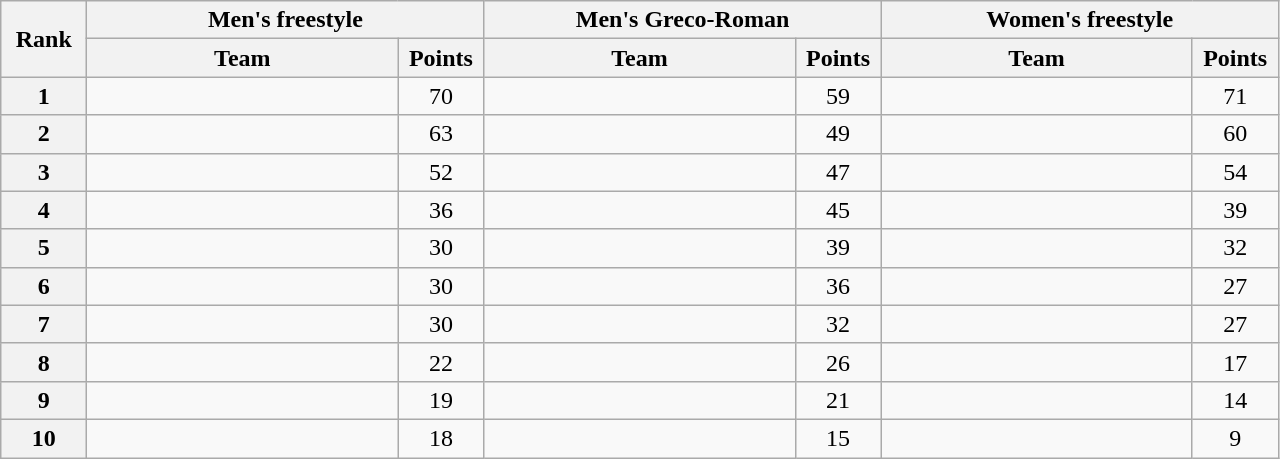<table class="wikitable" style="text-align:center;">
<tr>
<th width=50 rowspan="2">Rank</th>
<th colspan="2">Men's freestyle</th>
<th colspan="2">Men's Greco-Roman</th>
<th colspan="2">Women's freestyle</th>
</tr>
<tr>
<th width=200>Team</th>
<th width=50>Points</th>
<th width=200>Team</th>
<th width=50>Points</th>
<th width=200>Team</th>
<th width=50>Points</th>
</tr>
<tr>
<th>1</th>
<td align=left></td>
<td>70</td>
<td align=left></td>
<td>59</td>
<td align=left></td>
<td>71</td>
</tr>
<tr>
<th>2</th>
<td align=left></td>
<td>63</td>
<td align=left></td>
<td>49</td>
<td align=left></td>
<td>60</td>
</tr>
<tr>
<th>3</th>
<td align=left></td>
<td>52</td>
<td align=left></td>
<td>47</td>
<td align=left></td>
<td>54</td>
</tr>
<tr>
<th>4</th>
<td align=left></td>
<td>36</td>
<td align=left></td>
<td>45</td>
<td align=left></td>
<td>39</td>
</tr>
<tr>
<th>5</th>
<td align=left></td>
<td>30</td>
<td align=left></td>
<td>39</td>
<td align=left></td>
<td>32</td>
</tr>
<tr>
<th>6</th>
<td align=left></td>
<td>30</td>
<td align=left></td>
<td>36</td>
<td align=left></td>
<td>27</td>
</tr>
<tr>
<th>7</th>
<td align=left></td>
<td>30</td>
<td align=left></td>
<td>32</td>
<td align=left></td>
<td>27</td>
</tr>
<tr>
<th>8</th>
<td align=left></td>
<td>22</td>
<td align=left></td>
<td>26</td>
<td align=left></td>
<td>17</td>
</tr>
<tr>
<th>9</th>
<td align=left></td>
<td>19</td>
<td align=left></td>
<td>21</td>
<td align=left></td>
<td>14</td>
</tr>
<tr>
<th>10</th>
<td align=left></td>
<td>18</td>
<td align=left></td>
<td>15</td>
<td align=left></td>
<td>9</td>
</tr>
</table>
